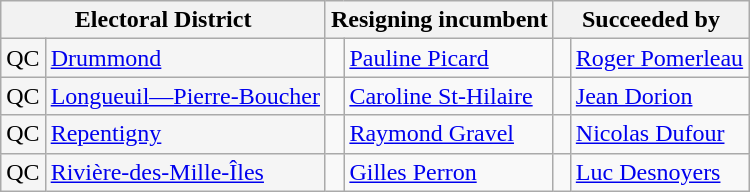<table class="wikitable">
<tr>
<th colspan=2>Electoral District</th>
<th colspan=2>Resigning incumbent</th>
<th colspan=2>Succeeded by</th>
</tr>
<tr>
<td style="background:whitesmoke;">QC</td>
<td style="background:whitesmoke;"><a href='#'>Drummond</a></td>
<td> </td>
<td><a href='#'>Pauline Picard</a></td>
<td> </td>
<td><a href='#'>Roger Pomerleau</a></td>
</tr>
<tr>
<td style="background:whitesmoke;">QC</td>
<td style="background:whitesmoke;"><a href='#'>Longueuil—Pierre-Boucher</a></td>
<td> </td>
<td><a href='#'>Caroline St-Hilaire</a></td>
<td> </td>
<td><a href='#'>Jean Dorion</a></td>
</tr>
<tr>
<td style="background:whitesmoke;">QC</td>
<td style="background:whitesmoke;"><a href='#'>Repentigny</a></td>
<td> </td>
<td><a href='#'>Raymond Gravel</a></td>
<td> </td>
<td><a href='#'>Nicolas Dufour</a></td>
</tr>
<tr>
<td style="background:whitesmoke;">QC</td>
<td style="background:whitesmoke;"><a href='#'>Rivière-des-Mille-Îles</a></td>
<td> </td>
<td><a href='#'>Gilles Perron</a></td>
<td> </td>
<td><a href='#'>Luc Desnoyers</a></td>
</tr>
</table>
